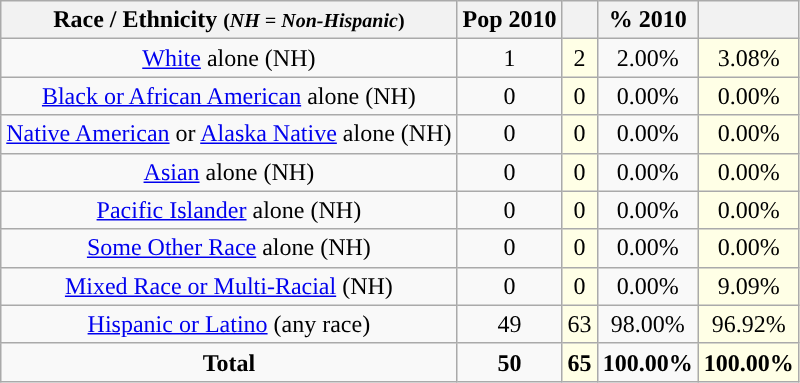<table class="wikitable" style="text-align:center;">
<tr>
<th>Race / Ethnicity <small>(<em>NH = Non-Hispanic</em>)</small></th>
<th>Pop 2010</th>
<th></th>
<th>% 2010</th>
<th></th>
</tr>
<tr>
<td><a href='#'>White</a> alone (NH)</td>
<td>1</td>
<td style='background: #ffffe6;'>2</td>
<td>2.00%</td>
<td style='background: #ffffe6;'>3.08%</td>
</tr>
<tr>
<td><a href='#'>Black or African American</a> alone (NH)</td>
<td>0</td>
<td style='background: #ffffe6;'>0</td>
<td>0.00%</td>
<td style='background: #ffffe6;'>0.00%</td>
</tr>
<tr>
<td><a href='#'>Native American</a> or <a href='#'>Alaska Native</a> alone (NH)</td>
<td>0</td>
<td style='background: #ffffe6;'>0</td>
<td>0.00%</td>
<td style='background: #ffffe6;'>0.00%</td>
</tr>
<tr>
<td><a href='#'>Asian</a> alone (NH)</td>
<td>0</td>
<td style='background: #ffffe6;'>0</td>
<td>0.00%</td>
<td style='background: #ffffe6;'>0.00%</td>
</tr>
<tr>
<td><a href='#'>Pacific Islander</a> alone (NH)</td>
<td>0</td>
<td style='background: #ffffe6;'>0</td>
<td>0.00%</td>
<td style='background: #ffffe6;'>0.00%</td>
</tr>
<tr>
<td><a href='#'>Some Other Race</a> alone (NH)</td>
<td>0</td>
<td style='background: #ffffe6;'>0</td>
<td>0.00%</td>
<td style='background: #ffffe6;'>0.00%</td>
</tr>
<tr>
<td><a href='#'>Mixed Race or Multi-Racial</a> (NH)</td>
<td>0</td>
<td style='background: #ffffe6;'>0</td>
<td>0.00%</td>
<td style='background: #ffffe6;'>9.09%</td>
</tr>
<tr>
<td><a href='#'>Hispanic or Latino</a> (any race)</td>
<td>49</td>
<td style='background: #ffffe6;'>63</td>
<td>98.00%</td>
<td style='background: #ffffe6;'>96.92%</td>
</tr>
<tr>
<td><strong>Total</strong></td>
<td><strong>50</strong></td>
<td style='background: #ffffe6;'><strong>65</strong></td>
<td><strong>100.00%</strong></td>
<td style='background: #ffffe6;'><strong>100.00%</strong></td>
</tr>
</table>
